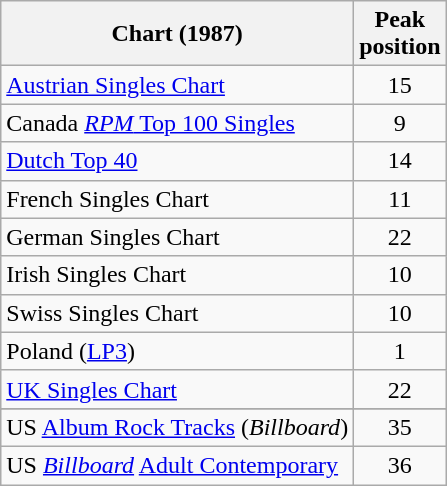<table class="wikitable">
<tr>
<th>Chart (1987)</th>
<th>Peak<br>position</th>
</tr>
<tr>
<td><a href='#'>Austrian Singles Chart</a></td>
<td align="center">15</td>
</tr>
<tr>
<td>Canada <a href='#'><em>RPM</em> Top 100 Singles</a></td>
<td align="center">9</td>
</tr>
<tr>
<td><a href='#'>Dutch Top 40</a></td>
<td align="center">14</td>
</tr>
<tr>
<td>French Singles Chart</td>
<td align="center">11</td>
</tr>
<tr>
<td>German Singles Chart</td>
<td align="center">22</td>
</tr>
<tr>
<td>Irish Singles Chart</td>
<td align="center">10</td>
</tr>
<tr>
<td>Swiss Singles Chart</td>
<td align="center">10</td>
</tr>
<tr>
<td>Poland (<a href='#'>LP3</a>)</td>
<td align="center">1</td>
</tr>
<tr>
<td><a href='#'>UK Singles Chart</a></td>
<td align="center">22</td>
</tr>
<tr>
</tr>
<tr>
<td>US <a href='#'>Album Rock Tracks</a> (<em>Billboard</em>)</td>
<td align="center">35</td>
</tr>
<tr>
<td>US <em><a href='#'>Billboard</a></em> <a href='#'>Adult Contemporary</a></td>
<td align="center">36</td>
</tr>
</table>
